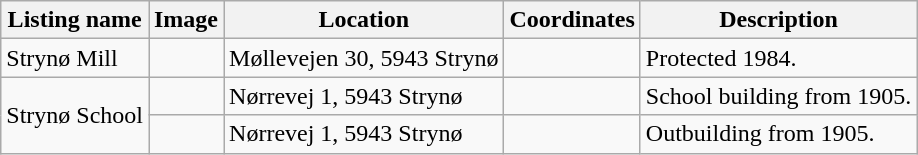<table class="wikitable sortable">
<tr>
<th>Listing name</th>
<th>Image</th>
<th>Location</th>
<th>Coordinates</th>
<th>Description</th>
</tr>
<tr>
<td>Strynø Mill</td>
<td></td>
<td>Møllevejen 30, 5943 Strynø</td>
<td></td>
<td>Protected 1984.</td>
</tr>
<tr>
<td rowspan="6">Strynø School</td>
<td></td>
<td>Nørrevej 1, 5943 Strynø</td>
<td></td>
<td>School building from 1905.</td>
</tr>
<tr>
<td></td>
<td>Nørrevej 1, 5943 Strynø</td>
<td></td>
<td>Outbuilding from 1905.</td>
</tr>
</table>
